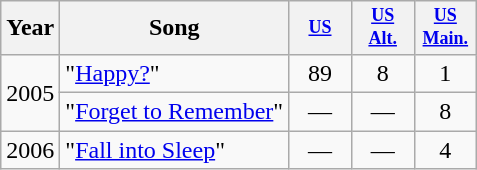<table class="wikitable">
<tr>
<th>Year</th>
<th>Song</th>
<th style="width:3em;font-size:75%"><a href='#'>US</a><br></th>
<th style="width:3em;font-size:75%"><a href='#'>US Alt.</a><br></th>
<th style="width:3em;font-size:75%"><a href='#'>US Main.</a></th>
</tr>
<tr>
<td rowspan="2">2005</td>
<td>"<a href='#'>Happy?</a>"</td>
<td style="text-align:center;">89</td>
<td style="text-align:center;">8</td>
<td style="text-align:center;">1</td>
</tr>
<tr>
<td>"<a href='#'>Forget to Remember</a>"</td>
<td style="text-align:center;">—</td>
<td style="text-align:center;">—</td>
<td style="text-align:center;">8</td>
</tr>
<tr>
<td>2006</td>
<td>"<a href='#'>Fall into Sleep</a>"</td>
<td style="text-align:center;">—</td>
<td style="text-align:center;">—</td>
<td style="text-align:center;">4</td>
</tr>
</table>
